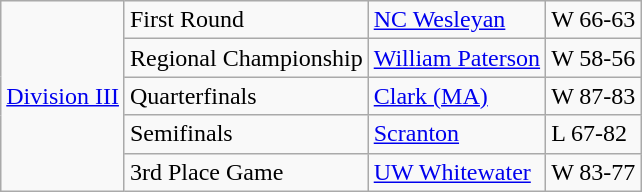<table class="wikitable">
<tr>
<td rowspan="5"><a href='#'>Division III</a></td>
<td>First Round</td>
<td><a href='#'>NC Wesleyan</a></td>
<td>W 66-63</td>
</tr>
<tr>
<td>Regional Championship</td>
<td><a href='#'>William Paterson</a></td>
<td>W 58-56</td>
</tr>
<tr>
<td>Quarterfinals</td>
<td><a href='#'>Clark (MA)</a></td>
<td>W 87-83</td>
</tr>
<tr>
<td>Semifinals</td>
<td><a href='#'>Scranton</a></td>
<td>L 67-82</td>
</tr>
<tr>
<td>3rd Place Game</td>
<td><a href='#'>UW Whitewater</a></td>
<td>W 83-77</td>
</tr>
</table>
